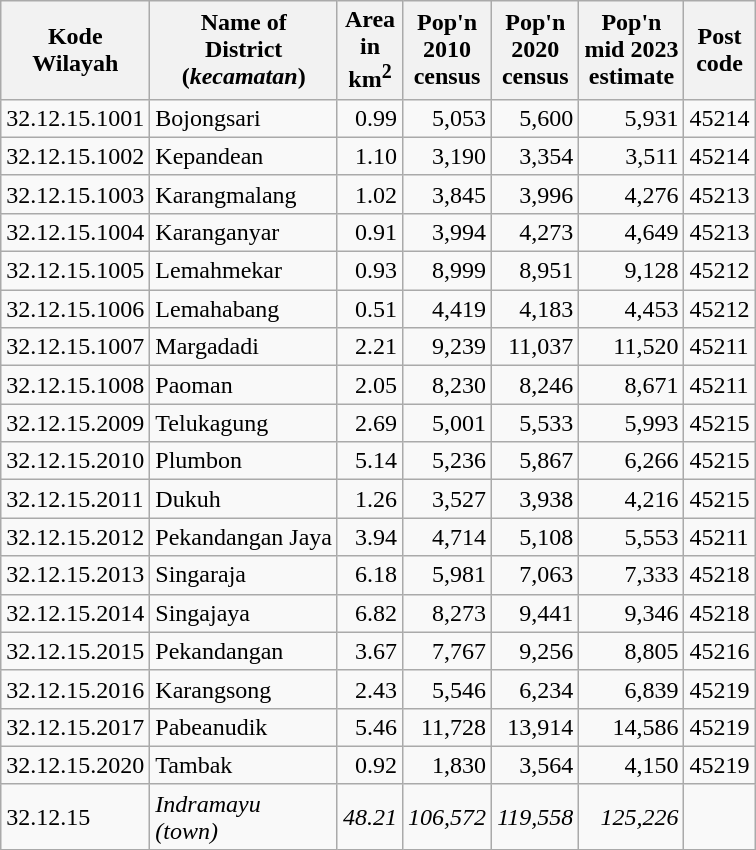<table class="wikitable">
<tr>
<th>Kode <br>Wilayah</th>
<th>Name of<br>District <br>(<em>kecamatan</em>)</th>
<th>Area <br> in <br>km<sup>2</sup></th>
<th>Pop'n <br>2010<br>census</th>
<th>Pop'n <br>2020<br>census</th>
<th>Pop'n <br>mid 2023<br>estimate</th>
<th>Post<br>code</th>
</tr>
<tr>
<td>32.12.15.1001</td>
<td>Bojongsari</td>
<td align="right">0.99</td>
<td align="right">5,053</td>
<td align="right">5,600</td>
<td align="right">5,931</td>
<td>45214</td>
</tr>
<tr>
<td>32.12.15.1002</td>
<td>Kepandean</td>
<td align="right">1.10</td>
<td align="right">3,190</td>
<td align="right">3,354</td>
<td align="right">3,511</td>
<td>45214</td>
</tr>
<tr>
<td>32.12.15.1003</td>
<td>Karangmalang</td>
<td align="right">1.02</td>
<td align="right">3,845</td>
<td align="right">3,996</td>
<td align="right">4,276</td>
<td>45213</td>
</tr>
<tr>
<td>32.12.15.1004</td>
<td>Karanganyar</td>
<td align="right">0.91</td>
<td align="right">3,994</td>
<td align="right">4,273</td>
<td align="right">4,649</td>
<td>45213</td>
</tr>
<tr>
<td>32.12.15.1005</td>
<td>Lemahmekar</td>
<td align="right">0.93</td>
<td align="right">8,999</td>
<td align="right">8,951</td>
<td align="right">9,128</td>
<td>45212</td>
</tr>
<tr>
<td>32.12.15.1006</td>
<td>Lemahabang</td>
<td align="right">0.51</td>
<td align="right">4,419</td>
<td align="right">4,183</td>
<td align="right">4,453</td>
<td>45212</td>
</tr>
<tr>
<td>32.12.15.1007</td>
<td>Margadadi</td>
<td align="right">2.21</td>
<td align="right">9,239</td>
<td align="right">11,037</td>
<td align="right">11,520</td>
<td>45211</td>
</tr>
<tr>
<td>32.12.15.1008</td>
<td>Paoman</td>
<td align="right">2.05</td>
<td align="right">8,230</td>
<td align="right">8,246</td>
<td align="right">8,671</td>
<td>45211</td>
</tr>
<tr>
<td>32.12.15.2009</td>
<td>Telukagung</td>
<td align="right">2.69</td>
<td align="right">5,001</td>
<td align="right">5,533</td>
<td align="right">5,993</td>
<td>45215</td>
</tr>
<tr>
<td>32.12.15.2010</td>
<td>Plumbon</td>
<td align="right">5.14</td>
<td align="right">5,236</td>
<td align="right">5,867</td>
<td align="right">6,266</td>
<td>45215</td>
</tr>
<tr>
<td>32.12.15.2011</td>
<td>Dukuh</td>
<td align="right">1.26</td>
<td align="right">3,527</td>
<td align="right">3,938</td>
<td align="right">4,216</td>
<td>45215</td>
</tr>
<tr>
<td>32.12.15.2012</td>
<td>Pekandangan Jaya</td>
<td align="right">3.94</td>
<td align="right">4,714</td>
<td align="right">5,108</td>
<td align="right">5,553</td>
<td>45211</td>
</tr>
<tr>
<td>32.12.15.2013</td>
<td>Singaraja</td>
<td align="right">6.18</td>
<td align="right">5,981</td>
<td align="right">7,063</td>
<td align="right">7,333</td>
<td>45218</td>
</tr>
<tr>
<td>32.12.15.2014</td>
<td>Singajaya</td>
<td align="right">6.82</td>
<td align="right">8,273</td>
<td align="right">9,441</td>
<td align="right">9,346</td>
<td>45218</td>
</tr>
<tr>
<td>32.12.15.2015</td>
<td>Pekandangan</td>
<td align="right">3.67</td>
<td align="right">7,767</td>
<td align="right">9,256</td>
<td align="right">8,805</td>
<td>45216</td>
</tr>
<tr>
<td>32.12.15.2016</td>
<td>Karangsong</td>
<td align="right">2.43</td>
<td align="right">5,546</td>
<td align="right">6,234</td>
<td align="right">6,839</td>
<td>45219</td>
</tr>
<tr>
<td>32.12.15.2017</td>
<td>Pabeanudik</td>
<td align="right">5.46</td>
<td align="right">11,728</td>
<td align="right">13,914</td>
<td align="right">14,586</td>
<td>45219</td>
</tr>
<tr>
<td>32.12.15.2020</td>
<td>Tambak</td>
<td align="right">0.92</td>
<td align="right">1,830</td>
<td align="right">3,564</td>
<td align="right">4,150</td>
<td>45219</td>
</tr>
<tr>
<td>32.12.15</td>
<td><em>Indramayu <br>(town)</em></td>
<td align="right"><em>48.21</em></td>
<td align="right"><em>106,572</em></td>
<td align="right"><em>119,558</em></td>
<td align="right"><em>125,226</em></td>
<td></td>
</tr>
</table>
